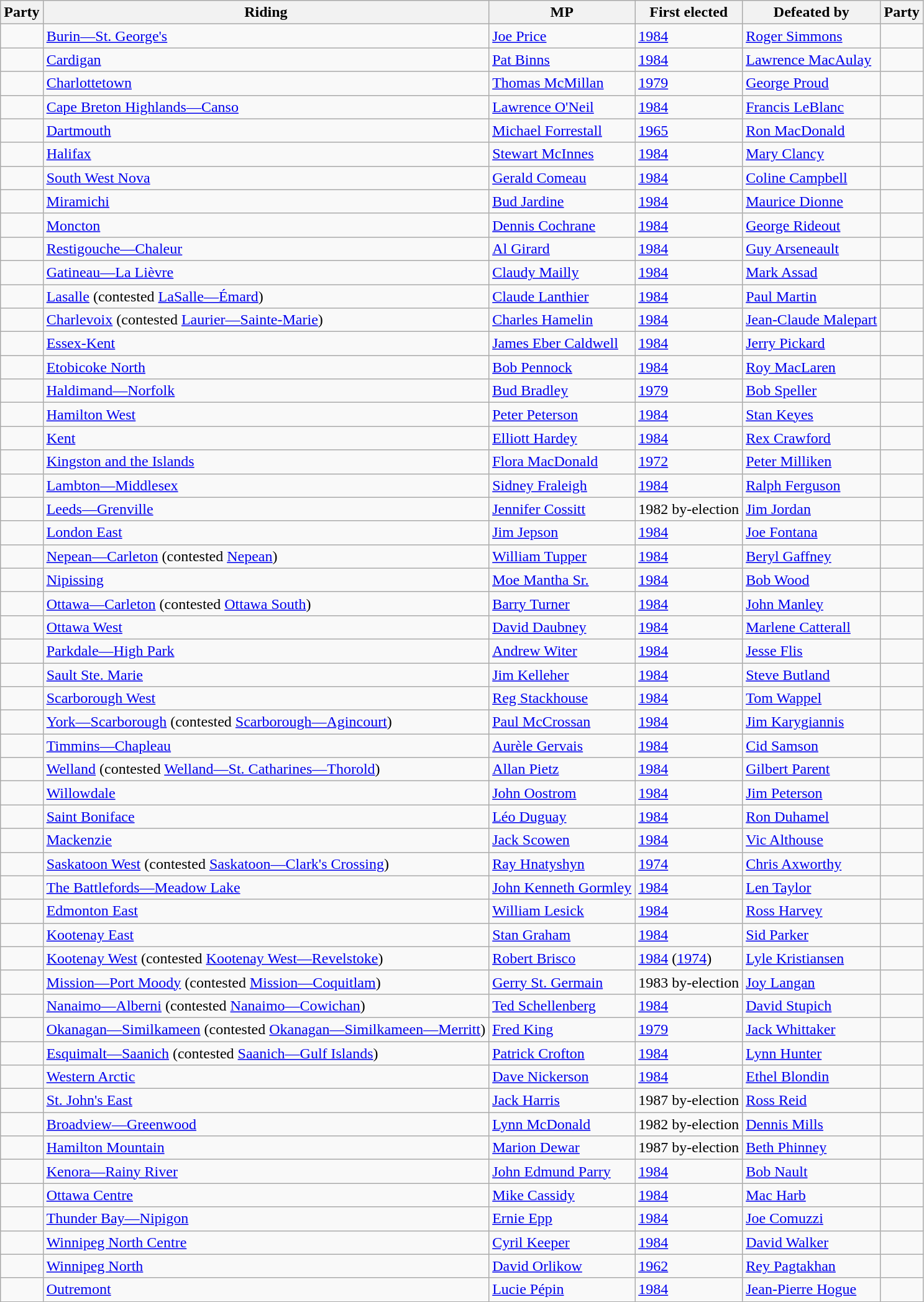<table class="wikitable">
<tr>
<th>Party</th>
<th>Riding</th>
<th>MP</th>
<th>First elected</th>
<th>Defeated by</th>
<th>Party</th>
</tr>
<tr>
<td></td>
<td><a href='#'>Burin—St. George's</a></td>
<td><a href='#'>Joe Price</a></td>
<td><a href='#'>1984</a></td>
<td><a href='#'>Roger Simmons</a></td>
<td></td>
</tr>
<tr>
<td></td>
<td><a href='#'>Cardigan</a></td>
<td><a href='#'>Pat Binns</a></td>
<td><a href='#'>1984</a></td>
<td><a href='#'>Lawrence MacAulay</a></td>
<td></td>
</tr>
<tr>
<td></td>
<td><a href='#'>Charlottetown</a></td>
<td><a href='#'>Thomas McMillan</a></td>
<td><a href='#'>1979</a></td>
<td><a href='#'>George Proud</a></td>
<td></td>
</tr>
<tr>
<td></td>
<td><a href='#'>Cape Breton Highlands—Canso</a></td>
<td><a href='#'>Lawrence O'Neil</a></td>
<td><a href='#'>1984</a></td>
<td><a href='#'>Francis LeBlanc</a></td>
<td></td>
</tr>
<tr>
<td></td>
<td><a href='#'>Dartmouth</a></td>
<td><a href='#'>Michael Forrestall</a></td>
<td><a href='#'>1965</a></td>
<td><a href='#'>Ron MacDonald</a></td>
<td></td>
</tr>
<tr>
<td></td>
<td><a href='#'>Halifax</a></td>
<td><a href='#'>Stewart McInnes</a></td>
<td><a href='#'>1984</a></td>
<td><a href='#'>Mary Clancy</a></td>
<td></td>
</tr>
<tr>
<td></td>
<td><a href='#'>South West Nova</a></td>
<td><a href='#'>Gerald Comeau</a></td>
<td><a href='#'>1984</a></td>
<td><a href='#'>Coline Campbell</a></td>
<td></td>
</tr>
<tr>
<td></td>
<td><a href='#'>Miramichi</a></td>
<td><a href='#'>Bud Jardine</a></td>
<td><a href='#'>1984</a></td>
<td><a href='#'>Maurice Dionne</a></td>
<td></td>
</tr>
<tr>
<td></td>
<td><a href='#'>Moncton</a></td>
<td><a href='#'>Dennis Cochrane</a></td>
<td><a href='#'>1984</a></td>
<td><a href='#'>George Rideout</a></td>
<td></td>
</tr>
<tr>
<td></td>
<td><a href='#'>Restigouche—Chaleur</a></td>
<td><a href='#'>Al Girard</a></td>
<td><a href='#'>1984</a></td>
<td><a href='#'>Guy Arseneault</a></td>
<td></td>
</tr>
<tr>
<td></td>
<td><a href='#'>Gatineau—La Lièvre</a></td>
<td><a href='#'>Claudy Mailly</a></td>
<td><a href='#'>1984</a></td>
<td><a href='#'>Mark Assad</a></td>
<td></td>
</tr>
<tr>
<td></td>
<td><a href='#'>Lasalle</a> (contested <a href='#'>LaSalle—Émard</a>)</td>
<td><a href='#'>Claude Lanthier</a></td>
<td><a href='#'>1984</a></td>
<td><a href='#'>Paul Martin</a></td>
<td></td>
</tr>
<tr>
<td></td>
<td><a href='#'>Charlevoix</a> (contested <a href='#'>Laurier—Sainte-Marie</a>)</td>
<td><a href='#'>Charles Hamelin</a></td>
<td><a href='#'>1984</a></td>
<td><a href='#'>Jean-Claude Malepart</a></td>
<td></td>
</tr>
<tr>
<td></td>
<td><a href='#'>Essex-Kent</a></td>
<td><a href='#'>James Eber Caldwell</a></td>
<td><a href='#'>1984</a></td>
<td><a href='#'>Jerry Pickard</a></td>
<td></td>
</tr>
<tr>
<td></td>
<td><a href='#'>Etobicoke North</a></td>
<td><a href='#'>Bob Pennock</a></td>
<td><a href='#'>1984</a></td>
<td><a href='#'>Roy MacLaren</a></td>
<td></td>
</tr>
<tr>
<td></td>
<td><a href='#'>Haldimand—Norfolk</a></td>
<td><a href='#'>Bud Bradley</a></td>
<td><a href='#'>1979</a></td>
<td><a href='#'>Bob Speller</a></td>
<td></td>
</tr>
<tr>
<td></td>
<td><a href='#'>Hamilton West</a></td>
<td><a href='#'>Peter Peterson</a></td>
<td><a href='#'>1984</a></td>
<td><a href='#'>Stan Keyes</a></td>
<td></td>
</tr>
<tr>
<td></td>
<td><a href='#'>Kent</a></td>
<td><a href='#'>Elliott Hardey</a></td>
<td><a href='#'>1984</a></td>
<td><a href='#'>Rex Crawford</a></td>
<td></td>
</tr>
<tr>
<td></td>
<td><a href='#'>Kingston and the Islands</a></td>
<td><a href='#'>Flora MacDonald</a></td>
<td><a href='#'>1972</a></td>
<td><a href='#'>Peter Milliken</a></td>
<td></td>
</tr>
<tr>
<td></td>
<td><a href='#'>Lambton—Middlesex</a></td>
<td><a href='#'>Sidney Fraleigh</a></td>
<td><a href='#'>1984</a></td>
<td><a href='#'>Ralph Ferguson</a></td>
<td></td>
</tr>
<tr>
<td></td>
<td><a href='#'>Leeds—Grenville</a></td>
<td><a href='#'>Jennifer Cossitt</a></td>
<td>1982 by-election</td>
<td><a href='#'>Jim Jordan</a></td>
<td></td>
</tr>
<tr>
<td></td>
<td><a href='#'>London East</a></td>
<td rowspan="1"><a href='#'>Jim Jepson</a></td>
<td><a href='#'>1984</a></td>
<td><a href='#'>Joe Fontana</a></td>
<td></td>
</tr>
<tr>
<td></td>
<td><a href='#'>Nepean—Carleton</a> (contested <a href='#'>Nepean</a>)</td>
<td><a href='#'>William Tupper</a></td>
<td><a href='#'>1984</a></td>
<td><a href='#'>Beryl Gaffney</a></td>
<td></td>
</tr>
<tr>
<td></td>
<td><a href='#'>Nipissing</a></td>
<td><a href='#'>Moe Mantha Sr.</a></td>
<td><a href='#'>1984</a></td>
<td><a href='#'>Bob Wood</a></td>
<td></td>
</tr>
<tr>
<td></td>
<td><a href='#'>Ottawa—Carleton</a> (contested <a href='#'>Ottawa South</a>)</td>
<td><a href='#'>Barry Turner</a></td>
<td><a href='#'>1984</a></td>
<td><a href='#'>John Manley</a></td>
<td></td>
</tr>
<tr>
<td></td>
<td><a href='#'>Ottawa West</a></td>
<td><a href='#'>David Daubney</a></td>
<td><a href='#'>1984</a></td>
<td><a href='#'>Marlene Catterall</a></td>
<td></td>
</tr>
<tr>
<td></td>
<td><a href='#'>Parkdale—High Park</a></td>
<td><a href='#'>Andrew Witer</a></td>
<td><a href='#'>1984</a></td>
<td><a href='#'>Jesse Flis</a></td>
<td></td>
</tr>
<tr>
<td></td>
<td><a href='#'>Sault Ste. Marie</a></td>
<td><a href='#'>Jim Kelleher</a></td>
<td><a href='#'>1984</a></td>
<td><a href='#'>Steve Butland</a></td>
<td></td>
</tr>
<tr>
<td></td>
<td><a href='#'>Scarborough West</a></td>
<td><a href='#'>Reg Stackhouse</a></td>
<td><a href='#'>1984</a></td>
<td><a href='#'>Tom Wappel</a></td>
<td></td>
</tr>
<tr>
<td></td>
<td><a href='#'>York—Scarborough</a> (contested <a href='#'>Scarborough—Agincourt</a>)</td>
<td><a href='#'>Paul McCrossan</a></td>
<td><a href='#'>1984</a></td>
<td><a href='#'>Jim Karygiannis</a></td>
<td></td>
</tr>
<tr>
<td></td>
<td><a href='#'>Timmins—Chapleau</a></td>
<td><a href='#'>Aurèle Gervais</a></td>
<td><a href='#'>1984</a></td>
<td><a href='#'>Cid Samson</a></td>
<td></td>
</tr>
<tr>
<td></td>
<td><a href='#'>Welland</a> (contested <a href='#'>Welland—St. Catharines—Thorold</a>)</td>
<td><a href='#'>Allan Pietz</a></td>
<td><a href='#'>1984</a></td>
<td><a href='#'>Gilbert Parent</a></td>
<td></td>
</tr>
<tr>
<td></td>
<td><a href='#'>Willowdale</a></td>
<td><a href='#'>John Oostrom</a></td>
<td><a href='#'>1984</a></td>
<td><a href='#'>Jim Peterson</a></td>
<td></td>
</tr>
<tr>
<td></td>
<td><a href='#'>Saint Boniface</a></td>
<td><a href='#'>Léo Duguay</a></td>
<td><a href='#'>1984</a></td>
<td><a href='#'>Ron Duhamel</a></td>
<td></td>
</tr>
<tr>
<td></td>
<td><a href='#'>Mackenzie</a></td>
<td><a href='#'>Jack Scowen</a></td>
<td><a href='#'>1984</a></td>
<td><a href='#'>Vic Althouse</a></td>
<td></td>
</tr>
<tr>
<td></td>
<td><a href='#'>Saskatoon West</a> (contested <a href='#'>Saskatoon—Clark's Crossing</a>)</td>
<td><a href='#'>Ray Hnatyshyn</a></td>
<td><a href='#'>1974</a></td>
<td><a href='#'>Chris Axworthy</a></td>
<td></td>
</tr>
<tr>
<td></td>
<td><a href='#'>The Battlefords—Meadow Lake</a></td>
<td><a href='#'>John Kenneth Gormley</a></td>
<td><a href='#'>1984</a></td>
<td><a href='#'>Len Taylor</a></td>
<td></td>
</tr>
<tr>
<td></td>
<td><a href='#'>Edmonton East</a></td>
<td><a href='#'>William Lesick</a></td>
<td><a href='#'>1984</a></td>
<td><a href='#'>Ross Harvey</a></td>
<td></td>
</tr>
<tr>
<td></td>
<td><a href='#'>Kootenay East</a></td>
<td><a href='#'>Stan Graham</a></td>
<td><a href='#'>1984</a></td>
<td><a href='#'>Sid Parker</a></td>
<td></td>
</tr>
<tr>
<td></td>
<td><a href='#'>Kootenay West</a> (contested <a href='#'>Kootenay West—Revelstoke</a>)</td>
<td><a href='#'>Robert Brisco</a></td>
<td><a href='#'>1984</a> (<a href='#'>1974</a>)</td>
<td><a href='#'>Lyle Kristiansen</a></td>
<td></td>
</tr>
<tr>
<td></td>
<td><a href='#'>Mission—Port Moody</a> (contested <a href='#'>Mission—Coquitlam</a>)</td>
<td><a href='#'>Gerry St. Germain</a></td>
<td>1983 by-election</td>
<td><a href='#'>Joy Langan</a></td>
<td></td>
</tr>
<tr>
<td></td>
<td><a href='#'>Nanaimo—Alberni</a> (contested <a href='#'>Nanaimo—Cowichan</a>)</td>
<td><a href='#'>Ted Schellenberg</a></td>
<td><a href='#'>1984</a></td>
<td><a href='#'>David Stupich</a></td>
<td></td>
</tr>
<tr>
<td></td>
<td><a href='#'>Okanagan—Similkameen</a> (contested <a href='#'>Okanagan—Similkameen—Merritt</a>)</td>
<td><a href='#'>Fred King</a></td>
<td><a href='#'>1979</a></td>
<td rowspan="1"><a href='#'>Jack Whittaker</a></td>
<td></td>
</tr>
<tr>
<td></td>
<td><a href='#'>Esquimalt—Saanich</a> (contested <a href='#'>Saanich—Gulf Islands</a>)</td>
<td><a href='#'>Patrick Crofton</a></td>
<td><a href='#'>1984</a></td>
<td><a href='#'>Lynn Hunter</a></td>
<td></td>
</tr>
<tr>
<td></td>
<td><a href='#'>Western Arctic</a></td>
<td><a href='#'>Dave Nickerson</a></td>
<td><a href='#'>1984</a></td>
<td><a href='#'>Ethel Blondin</a></td>
<td></td>
</tr>
<tr>
<td></td>
<td><a href='#'>St. John's East</a></td>
<td><a href='#'>Jack Harris</a></td>
<td>1987 by-election</td>
<td><a href='#'>Ross Reid</a></td>
<td></td>
</tr>
<tr>
<td></td>
<td><a href='#'>Broadview—Greenwood</a></td>
<td><a href='#'>Lynn McDonald</a></td>
<td>1982 by-election</td>
<td><a href='#'>Dennis Mills</a></td>
<td></td>
</tr>
<tr>
<td></td>
<td><a href='#'>Hamilton Mountain</a></td>
<td><a href='#'>Marion Dewar</a></td>
<td>1987 by-election</td>
<td><a href='#'>Beth Phinney</a></td>
<td></td>
</tr>
<tr>
<td></td>
<td><a href='#'>Kenora—Rainy River</a></td>
<td><a href='#'>John Edmund Parry</a></td>
<td><a href='#'>1984</a></td>
<td><a href='#'>Bob Nault</a></td>
<td></td>
</tr>
<tr>
<td></td>
<td><a href='#'>Ottawa Centre</a></td>
<td><a href='#'>Mike Cassidy</a></td>
<td><a href='#'>1984</a></td>
<td><a href='#'>Mac Harb</a></td>
<td></td>
</tr>
<tr>
<td></td>
<td><a href='#'>Thunder Bay—Nipigon</a></td>
<td><a href='#'>Ernie Epp</a></td>
<td><a href='#'>1984</a></td>
<td><a href='#'>Joe Comuzzi</a></td>
<td></td>
</tr>
<tr>
<td></td>
<td><a href='#'>Winnipeg North Centre</a></td>
<td><a href='#'>Cyril Keeper</a></td>
<td><a href='#'>1984</a></td>
<td><a href='#'>David Walker</a></td>
<td></td>
</tr>
<tr>
<td></td>
<td><a href='#'>Winnipeg North</a></td>
<td><a href='#'>David Orlikow</a></td>
<td><a href='#'>1962</a></td>
<td><a href='#'>Rey Pagtakhan</a></td>
<td></td>
</tr>
<tr>
<td></td>
<td><a href='#'>Outremont</a></td>
<td><a href='#'>Lucie Pépin</a></td>
<td><a href='#'>1984</a></td>
<td><a href='#'>Jean-Pierre Hogue</a></td>
<td></td>
</tr>
</table>
